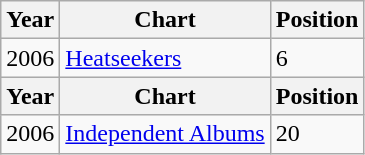<table class="wikitable">
<tr>
<th>Year</th>
<th>Chart</th>
<th>Position</th>
</tr>
<tr>
<td>2006</td>
<td><a href='#'>Heatseekers</a></td>
<td>6</td>
</tr>
<tr>
<th>Year</th>
<th>Chart</th>
<th>Position</th>
</tr>
<tr>
<td>2006</td>
<td><a href='#'>Independent Albums</a></td>
<td>20</td>
</tr>
</table>
